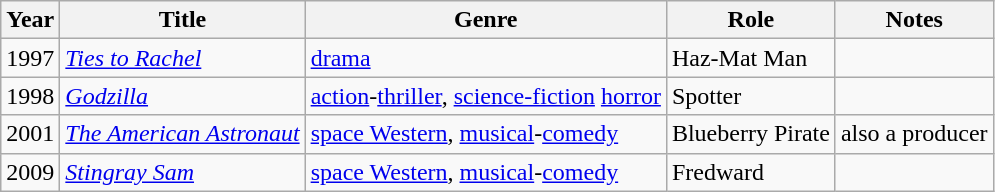<table class="wikitable sortable">
<tr>
<th>Year</th>
<th>Title</th>
<th>Genre</th>
<th>Role</th>
<th class="unsortable">Notes</th>
</tr>
<tr>
<td>1997</td>
<td><em><a href='#'>Ties to Rachel</a></em></td>
<td><a href='#'>drama</a></td>
<td>Haz-Mat Man</td>
<td></td>
</tr>
<tr>
<td>1998</td>
<td><em><a href='#'>Godzilla</a></em></td>
<td><a href='#'>action</a>-<a href='#'>thriller</a>, <a href='#'>science-fiction</a> <a href='#'>horror</a></td>
<td>Spotter</td>
<td></td>
</tr>
<tr>
<td>2001</td>
<td><em><a href='#'>The American Astronaut</a></em></td>
<td><a href='#'>space Western</a>, <a href='#'>musical</a>-<a href='#'>comedy</a></td>
<td>Blueberry Pirate</td>
<td>also a producer</td>
</tr>
<tr>
<td>2009</td>
<td><em><a href='#'>Stingray Sam</a></em></td>
<td><a href='#'>space Western</a>, <a href='#'>musical</a>-<a href='#'>comedy</a></td>
<td>Fredward</td>
<td></td>
</tr>
</table>
